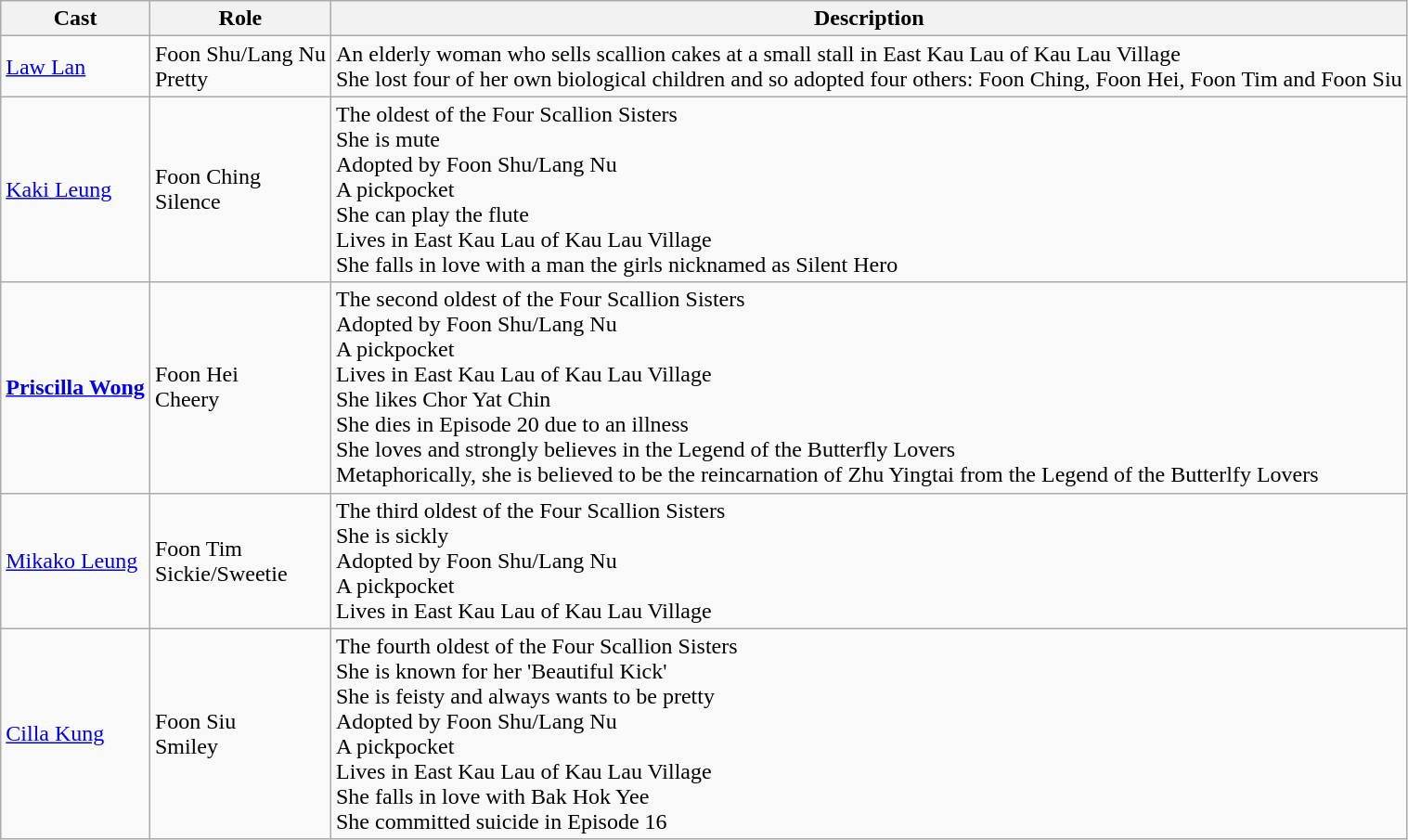<table class="wikitable sortable">
<tr>
<th>Cast</th>
<th>Role</th>
<th>Description</th>
</tr>
<tr>
<td><a href='#'>Law Lan</a></td>
<td>Foon Shu/Lang Nu<br>Pretty</td>
<td>An elderly woman who sells scallion cakes at a small stall in East Kau Lau of Kau Lau Village<br>She lost four of her own biological children and so adopted four others: Foon Ching, Foon Hei, Foon Tim and Foon Siu</td>
</tr>
<tr>
<td><a href='#'>Kaki Leung</a></td>
<td>Foon Ching<br>Silence</td>
<td>The oldest of the Four Scallion Sisters<br>She is mute<br>Adopted by Foon Shu/Lang Nu<br>A pickpocket<br>She can play the flute<br>Lives in East Kau Lau of Kau Lau Village<br>She falls in love with a man the girls nicknamed as Silent Hero</td>
</tr>
<tr>
<td><strong><a href='#'>Priscilla Wong</a></strong></td>
<td>Foon Hei<br>Cheery</td>
<td>The second oldest of the Four Scallion Sisters<br>Adopted by Foon Shu/Lang Nu<br>A pickpocket<br>Lives in East Kau Lau of Kau Lau Village<br>She likes Chor Yat Chin<br>She dies in Episode 20 due to an illness<br>She loves and strongly believes in the Legend of the Butterfly Lovers<br>Metaphorically, she is believed to be the reincarnation of Zhu Yingtai from the Legend of the Butterlfy Lovers</td>
</tr>
<tr>
<td><a href='#'>Mikako Leung</a></td>
<td>Foon Tim<br>Sickie/Sweetie</td>
<td>The third oldest of the Four Scallion Sisters<br>She is sickly<br>Adopted by Foon Shu/Lang Nu<br>A pickpocket<br>Lives in East Kau Lau of Kau Lau Village</td>
</tr>
<tr>
<td><a href='#'>Cilla Kung</a></td>
<td>Foon Siu<br>Smiley</td>
<td>The fourth oldest of the Four Scallion Sisters<br>She is known for her 'Beautiful Kick'<br>She is feisty and always wants to be pretty<br>Adopted by Foon Shu/Lang Nu<br>A pickpocket<br>Lives in East Kau Lau of Kau Lau Village<br>She falls in love with Bak Hok Yee<br>She committed suicide in Episode 16</td>
</tr>
</table>
